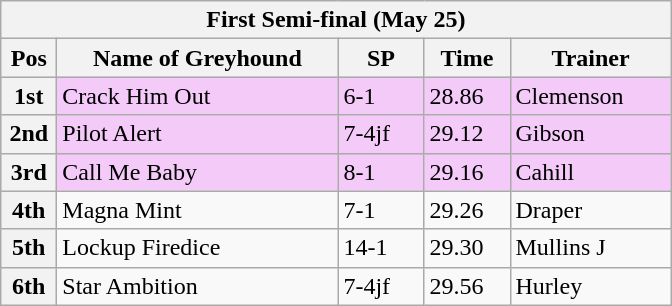<table class="wikitable">
<tr>
<th colspan="6">First Semi-final (May 25)</th>
</tr>
<tr>
<th width=30>Pos</th>
<th width=180>Name of Greyhound</th>
<th width=50>SP</th>
<th width=50>Time</th>
<th width=100>Trainer</th>
</tr>
<tr style="background: #f4caf9;">
<th>1st</th>
<td>Crack Him Out</td>
<td>6-1</td>
<td>28.86</td>
<td>Clemenson</td>
</tr>
<tr style="background: #f4caf9;">
<th>2nd</th>
<td>Pilot Alert</td>
<td>7-4jf</td>
<td>29.12</td>
<td>Gibson</td>
</tr>
<tr style="background: #f4caf9;">
<th>3rd</th>
<td>Call Me Baby</td>
<td>8-1</td>
<td>29.16</td>
<td>Cahill</td>
</tr>
<tr>
<th>4th</th>
<td>Magna Mint</td>
<td>7-1</td>
<td>29.26</td>
<td>Draper</td>
</tr>
<tr>
<th>5th</th>
<td>Lockup Firedice</td>
<td>14-1</td>
<td>29.30</td>
<td>Mullins J</td>
</tr>
<tr>
<th>6th</th>
<td>Star Ambition</td>
<td>7-4jf</td>
<td>29.56</td>
<td>Hurley</td>
</tr>
</table>
